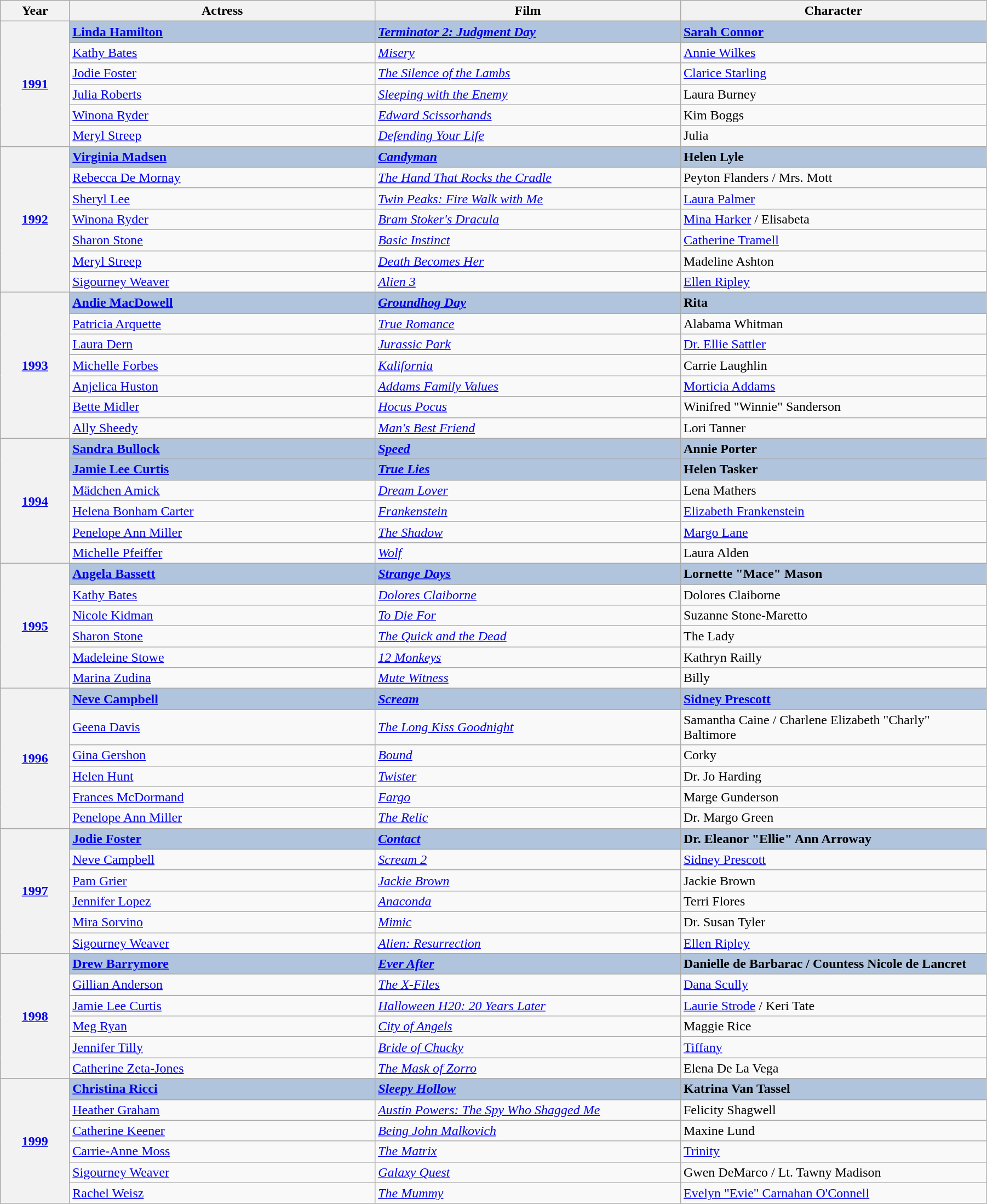<table class="wikitable" width="95%" align="center">
<tr>
<th width=7%>Year</th>
<th width=31%>Actress</th>
<th width=31%>Film</th>
<th width=31%>Character</th>
</tr>
<tr>
<th rowspan=6><a href='#'>1991</a></th>
<td style="background:#B0C4DE;"><strong><a href='#'>Linda Hamilton</a></strong></td>
<td style="background:#B0C4DE;"><strong><em><a href='#'>Terminator 2: Judgment Day</a></em></strong></td>
<td style="background:#B0C4DE;"><strong><a href='#'>Sarah Connor</a></strong></td>
</tr>
<tr>
<td><a href='#'>Kathy Bates</a></td>
<td><em><a href='#'>Misery</a></em></td>
<td><a href='#'>Annie Wilkes</a></td>
</tr>
<tr>
<td><a href='#'>Jodie Foster</a></td>
<td><em><a href='#'>The Silence of the Lambs</a></em></td>
<td><a href='#'>Clarice Starling</a></td>
</tr>
<tr>
<td><a href='#'>Julia Roberts</a></td>
<td><em><a href='#'>Sleeping with the Enemy</a></em></td>
<td>Laura Burney</td>
</tr>
<tr>
<td><a href='#'>Winona Ryder</a></td>
<td><em><a href='#'>Edward Scissorhands</a></em></td>
<td>Kim Boggs</td>
</tr>
<tr>
<td><a href='#'>Meryl Streep</a></td>
<td><em><a href='#'>Defending Your Life</a></em></td>
<td>Julia</td>
</tr>
<tr>
<th rowspan=7><a href='#'>1992</a></th>
<td style="background:#B0C4DE;"><strong><a href='#'>Virginia Madsen</a></strong></td>
<td style="background:#B0C4DE;"><strong><em><a href='#'>Candyman</a></em></strong></td>
<td style="background:#B0C4DE;"><strong>Helen Lyle</strong></td>
</tr>
<tr>
<td><a href='#'>Rebecca De Mornay</a></td>
<td><em><a href='#'>The Hand That Rocks the Cradle</a></em></td>
<td>Peyton Flanders / Mrs. Mott</td>
</tr>
<tr>
<td><a href='#'>Sheryl Lee</a></td>
<td><em><a href='#'>Twin Peaks: Fire Walk with Me</a></em></td>
<td><a href='#'>Laura Palmer</a></td>
</tr>
<tr>
<td><a href='#'>Winona Ryder</a></td>
<td><em><a href='#'>Bram Stoker's Dracula</a></em></td>
<td><a href='#'>Mina Harker</a> / Elisabeta</td>
</tr>
<tr>
<td><a href='#'>Sharon Stone</a></td>
<td><em><a href='#'>Basic Instinct</a></em></td>
<td><a href='#'>Catherine Tramell</a></td>
</tr>
<tr>
<td><a href='#'>Meryl Streep</a></td>
<td><em><a href='#'>Death Becomes Her</a></em></td>
<td>Madeline Ashton</td>
</tr>
<tr>
<td><a href='#'>Sigourney Weaver</a></td>
<td><em><a href='#'>Alien 3</a></em></td>
<td><a href='#'>Ellen Ripley</a></td>
</tr>
<tr>
<th rowspan=7><a href='#'>1993</a></th>
<td style="background:#B0C4DE;"><strong><a href='#'>Andie MacDowell</a></strong></td>
<td style="background:#B0C4DE;"><strong><em><a href='#'>Groundhog Day</a></em></strong></td>
<td style="background:#B0C4DE;"><strong>Rita</strong></td>
</tr>
<tr>
<td><a href='#'>Patricia Arquette</a></td>
<td><em><a href='#'>True Romance</a></em></td>
<td>Alabama Whitman</td>
</tr>
<tr>
<td><a href='#'>Laura Dern</a></td>
<td><em><a href='#'>Jurassic Park</a></em></td>
<td><a href='#'>Dr. Ellie Sattler</a></td>
</tr>
<tr>
<td><a href='#'>Michelle Forbes</a></td>
<td><em><a href='#'>Kalifornia</a></em></td>
<td>Carrie Laughlin</td>
</tr>
<tr>
<td><a href='#'>Anjelica Huston</a></td>
<td><em><a href='#'>Addams Family Values</a></em></td>
<td><a href='#'>Morticia Addams</a></td>
</tr>
<tr>
<td><a href='#'>Bette Midler</a></td>
<td><em><a href='#'>Hocus Pocus</a></em></td>
<td>Winifred "Winnie" Sanderson</td>
</tr>
<tr>
<td><a href='#'>Ally Sheedy</a></td>
<td><em><a href='#'>Man's Best Friend</a></em></td>
<td>Lori Tanner</td>
</tr>
<tr>
<th rowspan=6><a href='#'>1994</a></th>
<td style="background:#B0C4DE;"><strong><a href='#'>Sandra Bullock</a></strong></td>
<td style="background:#B0C4DE;"><strong><em><a href='#'>Speed</a></em></strong></td>
<td style="background:#B0C4DE;"><strong>Annie Porter</strong></td>
</tr>
<tr>
<td style="background:#B0C4DE;"><strong><a href='#'>Jamie Lee Curtis</a></strong></td>
<td style="background:#B0C4DE;"><strong><em><a href='#'>True Lies</a></em></strong></td>
<td style="background:#B0C4DE;"><strong>Helen Tasker</strong></td>
</tr>
<tr>
<td><a href='#'>Mädchen Amick</a></td>
<td><em><a href='#'>Dream Lover</a></em></td>
<td>Lena Mathers</td>
</tr>
<tr>
<td><a href='#'>Helena Bonham Carter</a></td>
<td><em><a href='#'>Frankenstein</a></em></td>
<td><a href='#'>Elizabeth Frankenstein</a></td>
</tr>
<tr>
<td><a href='#'>Penelope Ann Miller</a></td>
<td><em><a href='#'>The Shadow</a></em></td>
<td><a href='#'>Margo Lane</a></td>
</tr>
<tr>
<td><a href='#'>Michelle Pfeiffer</a></td>
<td><em><a href='#'>Wolf</a></em></td>
<td>Laura Alden</td>
</tr>
<tr>
<th rowspan=6><a href='#'>1995</a></th>
<td style="background:#B0C4DE;"><strong><a href='#'>Angela Bassett</a></strong></td>
<td style="background:#B0C4DE;"><strong><em><a href='#'>Strange Days</a></em></strong></td>
<td style="background:#B0C4DE;"><strong>Lornette "Mace" Mason</strong></td>
</tr>
<tr>
<td><a href='#'>Kathy Bates</a></td>
<td><em><a href='#'>Dolores Claiborne</a></em></td>
<td>Dolores Claiborne</td>
</tr>
<tr>
<td><a href='#'>Nicole Kidman</a></td>
<td><em><a href='#'>To Die For</a></em></td>
<td>Suzanne Stone-Maretto</td>
</tr>
<tr>
<td><a href='#'>Sharon Stone</a></td>
<td><em><a href='#'>The Quick and the Dead</a></em></td>
<td>The Lady</td>
</tr>
<tr>
<td><a href='#'>Madeleine Stowe</a></td>
<td><em><a href='#'>12 Monkeys</a></em></td>
<td>Kathryn Railly</td>
</tr>
<tr>
<td><a href='#'>Marina Zudina</a></td>
<td><em><a href='#'>Mute Witness</a></em></td>
<td>Billy</td>
</tr>
<tr>
<th rowspan=6><a href='#'>1996</a></th>
<td style="background:#B0C4DE;"><strong><a href='#'>Neve Campbell</a></strong></td>
<td style="background:#B0C4DE;"><strong><em><a href='#'>Scream</a></em></strong></td>
<td style="background:#B0C4DE;"><strong><a href='#'>Sidney Prescott</a></strong></td>
</tr>
<tr>
<td><a href='#'>Geena Davis</a></td>
<td><em><a href='#'>The Long Kiss Goodnight</a></em></td>
<td>Samantha Caine / Charlene Elizabeth "Charly" Baltimore</td>
</tr>
<tr>
<td><a href='#'>Gina Gershon</a></td>
<td><em><a href='#'>Bound</a></em></td>
<td>Corky</td>
</tr>
<tr>
<td><a href='#'>Helen Hunt</a></td>
<td><em><a href='#'>Twister</a></em></td>
<td>Dr. Jo Harding</td>
</tr>
<tr>
<td><a href='#'>Frances McDormand</a></td>
<td><em><a href='#'>Fargo</a></em></td>
<td>Marge Gunderson</td>
</tr>
<tr>
<td><a href='#'>Penelope Ann Miller</a></td>
<td><em><a href='#'>The Relic</a></em></td>
<td>Dr. Margo Green</td>
</tr>
<tr>
<th rowspan=6><a href='#'>1997</a></th>
<td style="background:#B0C4DE;"><strong><a href='#'>Jodie Foster</a></strong></td>
<td style="background:#B0C4DE;"><strong><em><a href='#'>Contact</a></em></strong></td>
<td style="background:#B0C4DE;"><strong>Dr. Eleanor "Ellie" Ann Arroway</strong></td>
</tr>
<tr>
<td><a href='#'>Neve Campbell</a></td>
<td><em><a href='#'>Scream 2</a></em></td>
<td><a href='#'>Sidney Prescott</a></td>
</tr>
<tr>
<td><a href='#'>Pam Grier</a></td>
<td><em><a href='#'>Jackie Brown</a></em></td>
<td>Jackie Brown</td>
</tr>
<tr>
<td><a href='#'>Jennifer Lopez</a></td>
<td><em><a href='#'>Anaconda</a></em></td>
<td>Terri Flores</td>
</tr>
<tr>
<td><a href='#'>Mira Sorvino</a></td>
<td><em><a href='#'>Mimic</a></em></td>
<td>Dr. Susan Tyler</td>
</tr>
<tr>
<td><a href='#'>Sigourney Weaver</a></td>
<td><em><a href='#'>Alien: Resurrection</a></em></td>
<td><a href='#'>Ellen Ripley</a></td>
</tr>
<tr>
<th rowspan=6><a href='#'>1998</a></th>
<td style="background:#B0C4DE;"><strong><a href='#'>Drew Barrymore</a></strong></td>
<td style="background:#B0C4DE;"><strong><em><a href='#'>Ever After</a></em></strong></td>
<td style="background:#B0C4DE;"><strong>Danielle de Barbarac / Countess Nicole de Lancret</strong></td>
</tr>
<tr>
<td><a href='#'>Gillian Anderson</a></td>
<td><em><a href='#'>The X-Files</a></em></td>
<td><a href='#'>Dana Scully</a></td>
</tr>
<tr>
<td><a href='#'>Jamie Lee Curtis</a></td>
<td><em><a href='#'>Halloween H20: 20 Years Later</a></em></td>
<td><a href='#'>Laurie Strode</a> / Keri Tate</td>
</tr>
<tr>
<td><a href='#'>Meg Ryan</a></td>
<td><em><a href='#'>City of Angels</a></em></td>
<td>Maggie Rice</td>
</tr>
<tr>
<td><a href='#'>Jennifer Tilly</a></td>
<td><em><a href='#'>Bride of Chucky</a></em></td>
<td><a href='#'>Tiffany</a></td>
</tr>
<tr>
<td><a href='#'>Catherine Zeta-Jones</a></td>
<td><em><a href='#'>The Mask of Zorro</a></em></td>
<td>Elena De La Vega</td>
</tr>
<tr>
<th rowspan=6><a href='#'>1999</a></th>
<td style="background:#B0C4DE;"><strong><a href='#'>Christina Ricci</a></strong></td>
<td style="background:#B0C4DE;"><strong><em><a href='#'>Sleepy Hollow</a></em></strong></td>
<td style="background:#B0C4DE;"><strong>Katrina Van Tassel</strong></td>
</tr>
<tr>
<td><a href='#'>Heather Graham</a></td>
<td><em><a href='#'>Austin Powers: The Spy Who Shagged Me</a></em></td>
<td>Felicity Shagwell</td>
</tr>
<tr>
<td><a href='#'>Catherine Keener</a></td>
<td><em><a href='#'>Being John Malkovich</a></em></td>
<td>Maxine Lund</td>
</tr>
<tr>
<td><a href='#'>Carrie-Anne Moss</a></td>
<td><em><a href='#'>The Matrix</a></em></td>
<td><a href='#'>Trinity</a></td>
</tr>
<tr>
<td><a href='#'>Sigourney Weaver</a></td>
<td><em><a href='#'>Galaxy Quest</a></em></td>
<td>Gwen DeMarco / Lt. Tawny Madison</td>
</tr>
<tr>
<td><a href='#'>Rachel Weisz</a></td>
<td><em><a href='#'>The Mummy</a></em></td>
<td><a href='#'>Evelyn "Evie" Carnahan O'Connell</a></td>
</tr>
</table>
